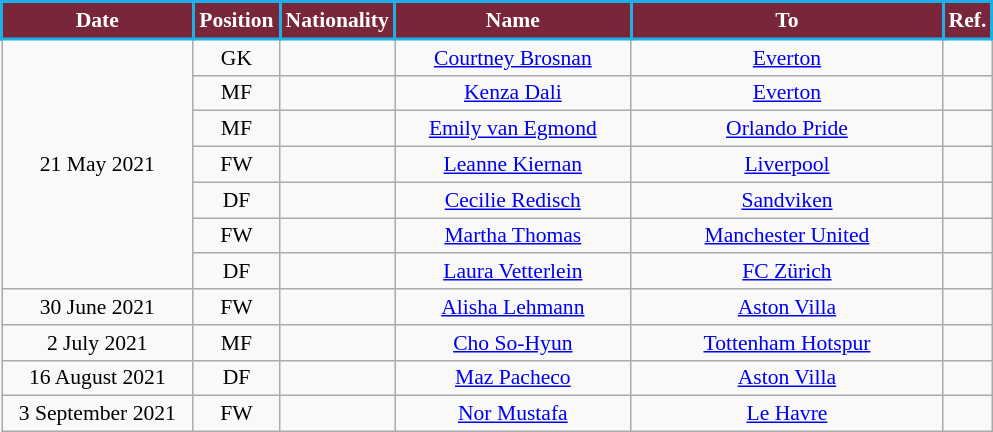<table class="wikitable" style="text-align:center; font-size:90%; ">
<tr>
<th style="background:#7A263A;color:white;border:2px solid #1BB1E7; width:120px;">Date</th>
<th style="background:#7A263A;color:white;border:2px solid #1BB1E7; width:50px;">Position</th>
<th style="background:#7A263A;color:white;border:2px solid #1BB1E7; width:50px;">Nationality</th>
<th style="background:#7A263A;color:white;border:2px solid #1BB1E7; width:150px;">Name</th>
<th style="background:#7A263A;color:white;border:2px solid #1BB1E7; width:200px;">To</th>
<th style="background:#7A263A;color:white;border:2px solid #1BB1E7; width:25px;">Ref.</th>
</tr>
<tr>
<td rowspan="7">21 May 2021</td>
<td>GK</td>
<td></td>
<td><a href='#'>Courtney Brosnan</a></td>
<td> <a href='#'>Everton</a></td>
<td></td>
</tr>
<tr>
<td>MF</td>
<td></td>
<td><a href='#'>Kenza Dali</a></td>
<td> <a href='#'>Everton</a></td>
<td></td>
</tr>
<tr>
<td>MF</td>
<td></td>
<td><a href='#'>Emily van Egmond</a></td>
<td> <a href='#'>Orlando Pride</a></td>
<td></td>
</tr>
<tr>
<td>FW</td>
<td></td>
<td><a href='#'>Leanne Kiernan</a></td>
<td> <a href='#'>Liverpool</a></td>
<td></td>
</tr>
<tr>
<td>DF</td>
<td></td>
<td><a href='#'>Cecilie Redisch</a></td>
<td> <a href='#'>Sandviken</a></td>
<td></td>
</tr>
<tr>
<td>FW</td>
<td></td>
<td><a href='#'>Martha Thomas</a></td>
<td> <a href='#'>Manchester United</a></td>
<td></td>
</tr>
<tr>
<td>DF</td>
<td></td>
<td><a href='#'>Laura Vetterlein</a></td>
<td> <a href='#'>FC Zürich</a></td>
<td></td>
</tr>
<tr>
<td>30 June 2021</td>
<td>FW</td>
<td></td>
<td><a href='#'>Alisha Lehmann</a></td>
<td> <a href='#'>Aston Villa</a></td>
<td></td>
</tr>
<tr>
<td>2 July 2021</td>
<td>MF</td>
<td></td>
<td><a href='#'>Cho So-Hyun</a></td>
<td> <a href='#'>Tottenham Hotspur</a></td>
<td></td>
</tr>
<tr>
<td>16 August 2021</td>
<td>DF</td>
<td></td>
<td><a href='#'>Maz Pacheco</a></td>
<td> <a href='#'>Aston Villa</a></td>
<td></td>
</tr>
<tr>
<td>3 September 2021</td>
<td>FW</td>
<td></td>
<td><a href='#'>Nor Mustafa</a></td>
<td> <a href='#'>Le Havre</a></td>
<td></td>
</tr>
</table>
